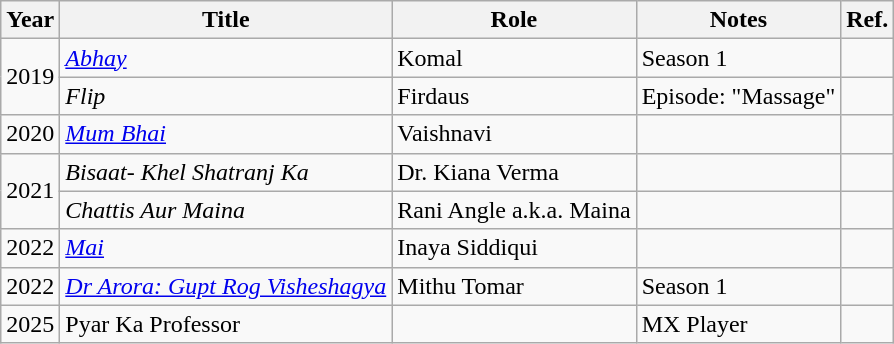<table class="wikitable sortable">
<tr>
<th>Year</th>
<th>Title</th>
<th>Role</th>
<th>Notes</th>
<th>Ref.</th>
</tr>
<tr>
<td rowspan="2">2019</td>
<td><a href='#'><em>Abhay</em></a></td>
<td>Komal</td>
<td>Season 1</td>
<td></td>
</tr>
<tr>
<td><em>Flip</em></td>
<td>Firdaus</td>
<td>Episode: "Massage"</td>
<td></td>
</tr>
<tr>
<td>2020</td>
<td><em><a href='#'>Mum Bhai</a></em></td>
<td>Vaishnavi</td>
<td></td>
<td></td>
</tr>
<tr>
<td rowspan="2">2021</td>
<td><em>Bisaat- Khel Shatranj Ka</em></td>
<td>Dr. Kiana Verma</td>
<td></td>
<td></td>
</tr>
<tr>
<td><em>Chattis Aur Maina</em></td>
<td>Rani Angle a.k.a. Maina</td>
<td></td>
<td></td>
</tr>
<tr>
<td>2022</td>
<td><em><a href='#'>Mai</a></em></td>
<td>Inaya Siddiqui</td>
<td></td>
<td></td>
</tr>
<tr>
<td>2022</td>
<td><em><a href='#'>Dr Arora: Gupt Rog Visheshagya</a></em></td>
<td>Mithu Tomar</td>
<td>Season 1</td>
<td></td>
</tr>
<tr>
<td>2025</td>
<td>Pyar Ka Professor</td>
<td></td>
<td>MX Player</td>
<td></td>
</tr>
</table>
